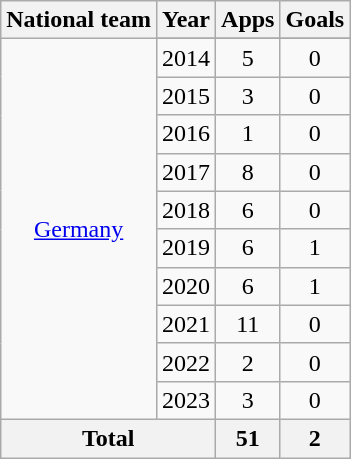<table class="wikitable" style="text-align:center">
<tr>
<th>National team</th>
<th>Year</th>
<th>Apps</th>
<th>Goals</th>
</tr>
<tr>
<td rowspan="11"><a href='#'>Germany</a></td>
</tr>
<tr>
<td>2014</td>
<td>5</td>
<td>0</td>
</tr>
<tr>
<td>2015</td>
<td>3</td>
<td>0</td>
</tr>
<tr>
<td>2016</td>
<td>1</td>
<td>0</td>
</tr>
<tr>
<td>2017</td>
<td>8</td>
<td>0</td>
</tr>
<tr>
<td>2018</td>
<td>6</td>
<td>0</td>
</tr>
<tr>
<td>2019</td>
<td>6</td>
<td>1</td>
</tr>
<tr>
<td>2020</td>
<td>6</td>
<td>1</td>
</tr>
<tr>
<td>2021</td>
<td>11</td>
<td>0</td>
</tr>
<tr>
<td>2022</td>
<td>2</td>
<td>0</td>
</tr>
<tr>
<td>2023</td>
<td>3</td>
<td>0</td>
</tr>
<tr>
<th colspan="2">Total</th>
<th>51</th>
<th>2</th>
</tr>
</table>
